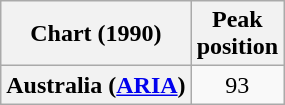<table class="wikitable plainrowheaders">
<tr>
<th>Chart (1990)</th>
<th>Peak<br>position</th>
</tr>
<tr>
<th scope="row">Australia (<a href='#'>ARIA</a>)</th>
<td style="text-align:center;">93</td>
</tr>
</table>
